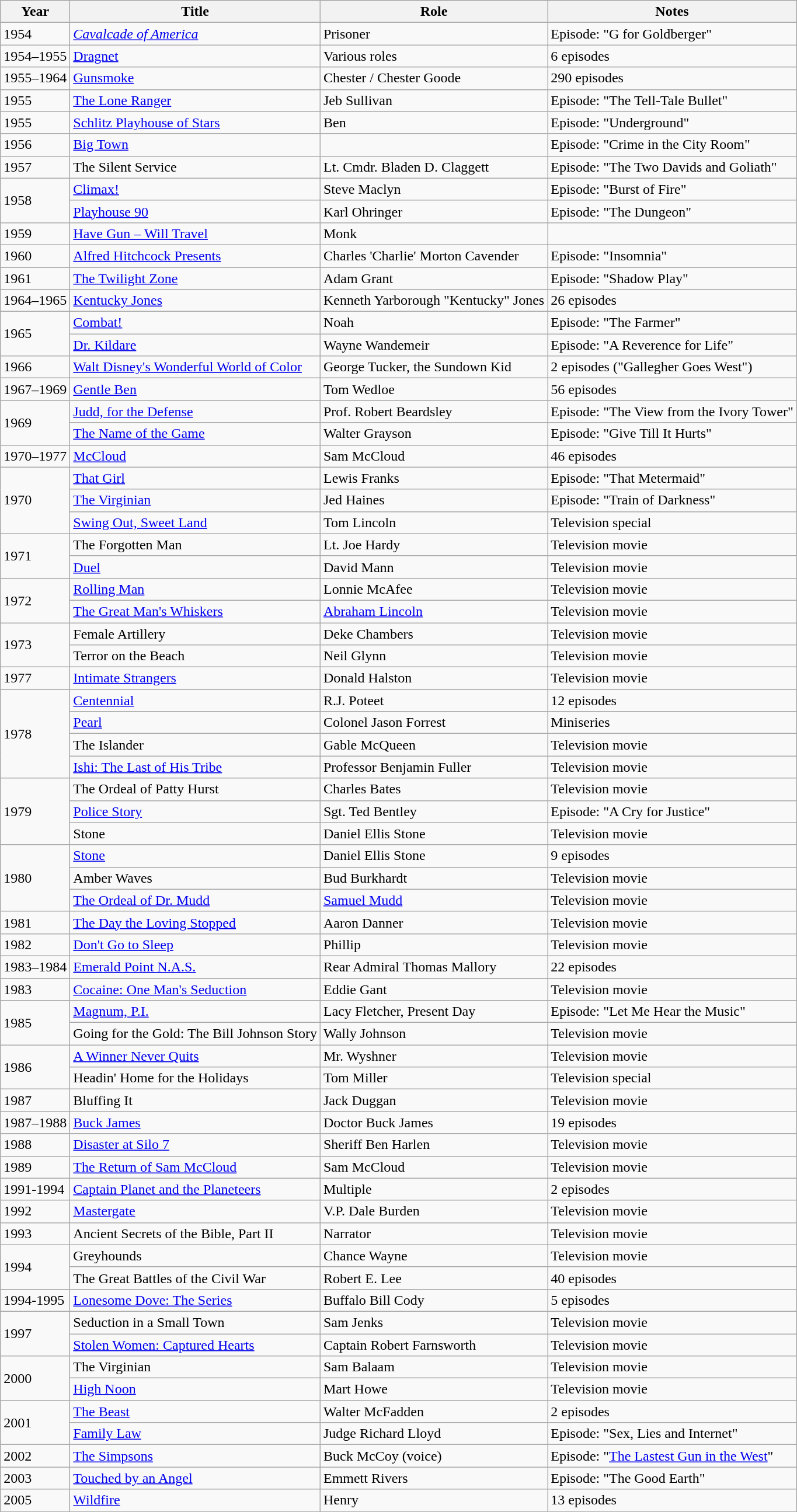<table class="wikitable sortable">
<tr>
<th>Year</th>
<th>Title</th>
<th>Role</th>
<th class="unsortable">Notes</th>
</tr>
<tr>
<td>1954</td>
<td><em><a href='#'>Cavalcade of America</a></td>
<td>Prisoner</td>
<td>Episode: "G for Goldberger"</td>
</tr>
<tr>
<td>1954–1955</td>
<td></em><a href='#'>Dragnet</a><em></td>
<td>Various roles</td>
<td>6 episodes</td>
</tr>
<tr>
<td>1955–1964</td>
<td></em><a href='#'>Gunsmoke</a><em></td>
<td>Chester / Chester Goode</td>
<td>290 episodes</td>
</tr>
<tr>
<td>1955</td>
<td></em><a href='#'>The Lone Ranger</a><em></td>
<td>Jeb Sullivan</td>
<td>Episode: "The Tell-Tale Bullet"</td>
</tr>
<tr>
<td>1955</td>
<td></em><a href='#'>Schlitz Playhouse of Stars</a><em></td>
<td>Ben</td>
<td>Episode: "Underground"</td>
</tr>
<tr>
<td>1956</td>
<td></em><a href='#'>Big Town</a><em></td>
<td></td>
<td>Episode: "Crime in the City Room"</td>
</tr>
<tr>
<td>1957</td>
<td></em>The Silent Service<em></td>
<td>Lt. Cmdr. Bladen D. Claggett</td>
<td>Episode: "The Two Davids and Goliath"</td>
</tr>
<tr>
<td rowspan="2">1958</td>
<td></em><a href='#'>Climax!</a><em></td>
<td>Steve Maclyn</td>
<td>Episode: "Burst of Fire"</td>
</tr>
<tr>
<td></em><a href='#'>Playhouse 90</a><em></td>
<td>Karl Ohringer</td>
<td>Episode: "The Dungeon"</td>
</tr>
<tr>
<td>1959</td>
<td></em><a href='#'>Have Gun – Will Travel</a><em></td>
<td>Monk</td>
<td></td>
</tr>
<tr>
<td>1960</td>
<td></em><a href='#'>Alfred Hitchcock Presents</a><em></td>
<td>Charles 'Charlie' Morton Cavender</td>
<td>Episode: "Insomnia"</td>
</tr>
<tr>
<td>1961</td>
<td></em><a href='#'>The Twilight Zone</a><em></td>
<td>Adam Grant</td>
<td>Episode: "Shadow Play"</td>
</tr>
<tr>
<td>1964–1965</td>
<td></em><a href='#'>Kentucky Jones</a><em></td>
<td>Kenneth Yarborough "Kentucky" Jones</td>
<td>26 episodes</td>
</tr>
<tr>
<td rowspan="2">1965</td>
<td></em><a href='#'>Combat!</a><em></td>
<td>Noah</td>
<td>Episode: "The Farmer"</td>
</tr>
<tr>
<td></em><a href='#'>Dr. Kildare</a><em></td>
<td>Wayne Wandemeir</td>
<td>Episode: "A Reverence for Life"</td>
</tr>
<tr>
<td>1966</td>
<td></em><a href='#'>Walt Disney's Wonderful World of Color</a><em></td>
<td>George Tucker, the Sundown Kid</td>
<td>2 episodes ("Gallegher Goes West")</td>
</tr>
<tr>
<td>1967–1969</td>
<td></em><a href='#'>Gentle Ben</a><em></td>
<td>Tom Wedloe</td>
<td>56 episodes</td>
</tr>
<tr>
<td rowspan="2">1969</td>
<td></em><a href='#'>Judd, for the Defense</a><em></td>
<td>Prof. Robert Beardsley</td>
<td>Episode: "The View from the Ivory Tower"</td>
</tr>
<tr>
<td></em><a href='#'>The Name of the Game</a><em></td>
<td>Walter Grayson</td>
<td>Episode: "Give Till It Hurts"</td>
</tr>
<tr>
<td>1970–1977</td>
<td></em><a href='#'>McCloud</a><em></td>
<td>Sam McCloud</td>
<td>46 episodes</td>
</tr>
<tr>
<td rowspan="3">1970</td>
<td></em><a href='#'>That Girl</a><em></td>
<td>Lewis Franks</td>
<td>Episode: "That Metermaid"</td>
</tr>
<tr>
<td></em><a href='#'>The Virginian</a><em></td>
<td>Jed Haines</td>
<td>Episode: "Train of Darkness"</td>
</tr>
<tr>
<td></em><a href='#'>Swing Out, Sweet Land</a><em></td>
<td>Tom Lincoln</td>
<td>Television special</td>
</tr>
<tr>
<td rowspan="2">1971</td>
<td></em>The Forgotten Man<em></td>
<td>Lt. Joe Hardy</td>
<td>Television movie</td>
</tr>
<tr>
<td></em><a href='#'>Duel</a><em></td>
<td>David Mann</td>
<td>Television movie</td>
</tr>
<tr>
<td rowspan="2">1972</td>
<td></em><a href='#'>Rolling Man</a><em></td>
<td>Lonnie McAfee</td>
<td>Television movie</td>
</tr>
<tr>
<td></em><a href='#'>The Great Man's Whiskers</a><em></td>
<td><a href='#'>Abraham Lincoln</a></td>
<td>Television movie</td>
</tr>
<tr>
<td rowspan="2">1973</td>
<td></em>Female Artillery<em></td>
<td>Deke Chambers</td>
<td>Television movie</td>
</tr>
<tr>
<td></em>Terror on the Beach<em></td>
<td>Neil Glynn</td>
<td>Television movie</td>
</tr>
<tr>
<td>1977</td>
<td></em><a href='#'>Intimate Strangers</a><em></td>
<td>Donald Halston</td>
<td>Television movie</td>
</tr>
<tr>
<td rowspan="4">1978</td>
<td></em><a href='#'>Centennial</a><em></td>
<td>R.J. Poteet</td>
<td>12 episodes</td>
</tr>
<tr>
<td></em><a href='#'>Pearl</a><em></td>
<td>Colonel Jason Forrest</td>
<td>Miniseries</td>
</tr>
<tr>
<td></em>The Islander<em></td>
<td>Gable McQueen</td>
<td>Television movie</td>
</tr>
<tr>
<td></em><a href='#'>Ishi: The Last of His Tribe</a><em></td>
<td>Professor Benjamin Fuller</td>
<td>Television movie</td>
</tr>
<tr>
<td rowspan="3">1979</td>
<td></em>The Ordeal of Patty Hurst<em></td>
<td>Charles Bates</td>
<td>Television movie</td>
</tr>
<tr>
<td></em><a href='#'>Police Story</a><em></td>
<td>Sgt. Ted Bentley</td>
<td>Episode: "A Cry for Justice"</td>
</tr>
<tr>
<td></em>Stone<em></td>
<td>Daniel Ellis Stone</td>
<td>Television movie</td>
</tr>
<tr>
<td rowspan="3">1980</td>
<td></em><a href='#'>Stone</a><em></td>
<td>Daniel Ellis Stone</td>
<td>9 episodes</td>
</tr>
<tr>
<td></em>Amber Waves<em></td>
<td>Bud Burkhardt</td>
<td>Television movie</td>
</tr>
<tr>
<td></em><a href='#'>The Ordeal of Dr. Mudd</a><em></td>
<td><a href='#'>Samuel Mudd</a></td>
<td>Television movie</td>
</tr>
<tr>
<td>1981</td>
<td></em><a href='#'>The Day the Loving Stopped</a><em></td>
<td>Aaron Danner</td>
<td>Television movie</td>
</tr>
<tr>
<td>1982</td>
<td></em><a href='#'>Don't Go to Sleep</a><em></td>
<td>Phillip</td>
<td>Television movie</td>
</tr>
<tr>
<td>1983–1984</td>
<td></em><a href='#'>Emerald Point N.A.S.</a><em></td>
<td>Rear Admiral Thomas Mallory</td>
<td>22 episodes</td>
</tr>
<tr>
<td>1983</td>
<td></em><a href='#'>Cocaine: One Man's Seduction</a><em></td>
<td>Eddie Gant</td>
<td>Television movie</td>
</tr>
<tr>
<td rowspan="2">1985</td>
<td></em><a href='#'>Magnum, P.I.</a><em></td>
<td>Lacy Fletcher, Present Day</td>
<td>Episode: "Let Me Hear the Music"</td>
</tr>
<tr>
<td></em>Going for the Gold: The Bill Johnson Story<em></td>
<td>Wally Johnson</td>
<td>Television movie</td>
</tr>
<tr>
<td rowspan="2">1986</td>
<td></em><a href='#'>A Winner Never Quits</a><em></td>
<td>Mr. Wyshner</td>
<td>Television movie</td>
</tr>
<tr>
<td></em>Headin' Home for the Holidays<em></td>
<td>Tom Miller</td>
<td>Television special</td>
</tr>
<tr>
<td>1987</td>
<td></em>Bluffing It<em></td>
<td>Jack Duggan</td>
<td>Television movie</td>
</tr>
<tr>
<td>1987–1988</td>
<td></em><a href='#'>Buck James</a><em></td>
<td>Doctor Buck James</td>
<td>19 episodes</td>
</tr>
<tr>
<td>1988</td>
<td></em><a href='#'>Disaster at Silo 7</a><em></td>
<td>Sheriff Ben Harlen</td>
<td>Television movie</td>
</tr>
<tr>
<td>1989</td>
<td></em><a href='#'>The Return of Sam McCloud</a><em></td>
<td>Sam McCloud</td>
<td>Television movie</td>
</tr>
<tr>
<td>1991-1994</td>
<td></em><a href='#'>Captain Planet and the Planeteers</a><em></td>
<td>Multiple</td>
<td>2 episodes</td>
</tr>
<tr>
<td>1992</td>
<td></em><a href='#'>Mastergate</a><em></td>
<td>V.P. Dale Burden</td>
<td>Television movie</td>
</tr>
<tr>
<td>1993</td>
<td></em>Ancient Secrets of the Bible, Part II<em></td>
<td>Narrator</td>
<td>Television movie</td>
</tr>
<tr>
<td rowspan="2">1994</td>
<td></em>Greyhounds<em></td>
<td>Chance Wayne</td>
<td>Television movie</td>
</tr>
<tr>
<td></em>The Great Battles of the Civil War<em></td>
<td>Robert E. Lee</td>
<td>40 episodes</td>
</tr>
<tr>
<td>1994-1995</td>
<td></em><a href='#'>Lonesome Dove: The Series</a><em></td>
<td>Buffalo Bill Cody</td>
<td>5 episodes</td>
</tr>
<tr>
<td rowspan="2">1997</td>
<td></em>Seduction in a Small Town<em></td>
<td>Sam Jenks</td>
<td>Television movie</td>
</tr>
<tr>
<td></em><a href='#'>Stolen Women: Captured Hearts</a><em></td>
<td>Captain Robert Farnsworth</td>
<td>Television movie</td>
</tr>
<tr>
<td rowspan="2">2000</td>
<td></em>The Virginian<em></td>
<td>Sam Balaam</td>
<td>Television movie</td>
</tr>
<tr>
<td></em><a href='#'>High Noon</a><em></td>
<td>Mart Howe</td>
<td>Television movie</td>
</tr>
<tr>
<td rowspan=2">2001</td>
<td></em><a href='#'>The Beast</a><em></td>
<td>Walter McFadden</td>
<td>2 episodes</td>
</tr>
<tr>
<td></em><a href='#'>Family Law</a><em></td>
<td>Judge Richard Lloyd</td>
<td>Episode: "Sex, Lies and Internet"</td>
</tr>
<tr>
<td>2002</td>
<td></em><a href='#'>The Simpsons</a><em></td>
<td>Buck McCoy (voice)</td>
<td>Episode: "<a href='#'>The Lastest Gun in the West</a>"</td>
</tr>
<tr>
<td>2003</td>
<td></em><a href='#'>Touched by an Angel</a><em></td>
<td>Emmett Rivers</td>
<td>Episode: "The Good Earth"</td>
</tr>
<tr>
<td>2005</td>
<td></em><a href='#'>Wildfire</a><em></td>
<td>Henry</td>
<td>13 episodes</td>
</tr>
<tr>
</tr>
</table>
